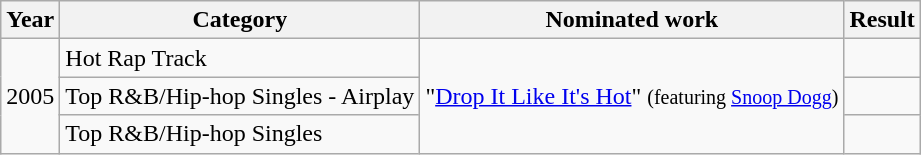<table class="wikitable">
<tr>
<th>Year</th>
<th>Category</th>
<th>Nominated work</th>
<th>Result</th>
</tr>
<tr>
<td rowspan="3">2005</td>
<td>Hot Rap Track</td>
<td rowspan="3">"<a href='#'>Drop It Like It's Hot</a>" <small>(featuring <a href='#'>Snoop Dogg</a>)</small></td>
<td></td>
</tr>
<tr>
<td>Top R&B/Hip-hop Singles - Airplay</td>
<td></td>
</tr>
<tr>
<td>Top R&B/Hip-hop Singles</td>
<td></td>
</tr>
</table>
